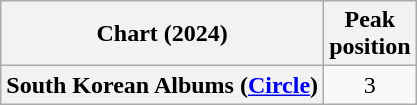<table class="wikitable plainrowheaders" style="text-align:center">
<tr>
<th scope="col">Chart (2024)</th>
<th scope="col">Peak<br>position</th>
</tr>
<tr>
<th scope="row">South Korean Albums (<a href='#'>Circle</a>)</th>
<td>3</td>
</tr>
</table>
